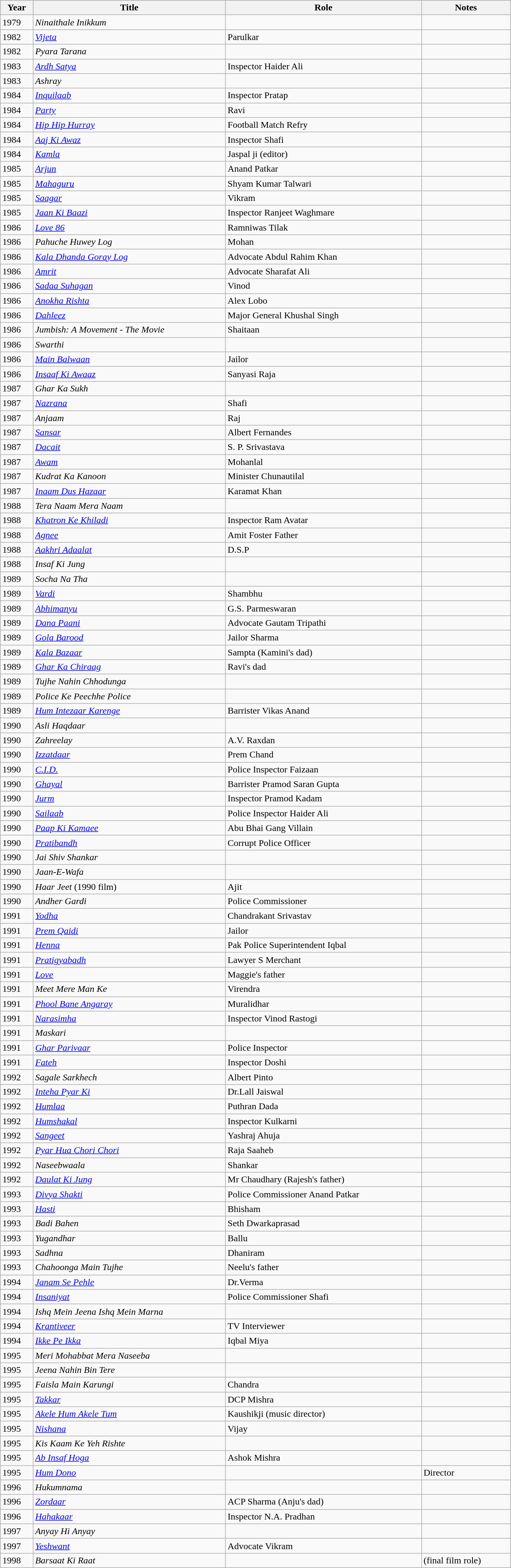<table class="wikitable" style="width:70%;">
<tr style="background:#ccc; text-align:center;">
<th>Year</th>
<th>Title</th>
<th>Role</th>
<th>Notes</th>
</tr>
<tr>
<td>1979</td>
<td><em>Ninaithale Inikkum</em></td>
<td></td>
<td></td>
</tr>
<tr>
<td>1982</td>
<td><em><a href='#'>Vijeta</a></em></td>
<td>Parulkar</td>
<td></td>
</tr>
<tr>
<td>1982</td>
<td><em>Pyara Tarana</em></td>
<td></td>
<td></td>
</tr>
<tr>
<td>1983</td>
<td><em><a href='#'>Ardh Satya</a></em></td>
<td>Inspector Haider Ali</td>
<td></td>
</tr>
<tr>
<td>1983</td>
<td><em>Ashray</em></td>
<td></td>
<td></td>
</tr>
<tr>
<td>1984</td>
<td><em><a href='#'>Inquilaab</a></em></td>
<td>Inspector Pratap</td>
<td></td>
</tr>
<tr>
<td>1984</td>
<td><em><a href='#'>Party</a></em></td>
<td>Ravi</td>
<td></td>
</tr>
<tr>
<td>1984</td>
<td><em><a href='#'>Hip Hip Hurray</a></em></td>
<td>Football Match Refry</td>
<td></td>
</tr>
<tr>
<td>1984</td>
<td><em><a href='#'>Aaj Ki Awaz</a></em></td>
<td>Inspector Shafi</td>
<td></td>
</tr>
<tr>
<td>1984</td>
<td><em><a href='#'>Kamla</a></em></td>
<td>Jaspal ji (editor)</td>
<td></td>
</tr>
<tr>
<td>1985</td>
<td><em><a href='#'>Arjun</a></em></td>
<td>Anand Patkar</td>
</tr>
<tr>
<td>1985</td>
<td><em><a href='#'>Mahaguru</a></em></td>
<td>Shyam Kumar Talwari</td>
<td></td>
</tr>
<tr>
<td>1985</td>
<td><em><a href='#'>Saagar</a></em></td>
<td>Vikram</td>
<td></td>
</tr>
<tr>
<td>1985</td>
<td><em><a href='#'>Jaan Ki Baazi</a></em></td>
<td>Inspector Ranjeet Waghmare</td>
<td></td>
</tr>
<tr>
<td>1986</td>
<td><em><a href='#'>Love 86</a></em></td>
<td>Ramniwas Tilak</td>
<td></td>
</tr>
<tr>
<td>1986</td>
<td><em>Pahuche Huwey Log</em></td>
<td>Mohan</td>
<td></td>
</tr>
<tr>
<td>1986</td>
<td><em><a href='#'>Kala Dhanda Goray Log</a></em></td>
<td>Advocate Abdul Rahim Khan</td>
<td></td>
</tr>
<tr>
<td>1986</td>
<td><em><a href='#'>Amrit</a></em></td>
<td>Advocate Sharafat Ali</td>
<td></td>
</tr>
<tr>
<td>1986</td>
<td><em><a href='#'>Sadaa Suhagan</a></em></td>
<td>Vinod</td>
<td></td>
</tr>
<tr>
<td>1986</td>
<td><em><a href='#'>Anokha Rishta</a></em></td>
<td>Alex Lobo</td>
<td></td>
</tr>
<tr>
<td>1986</td>
<td><em><a href='#'>Dahleez</a></em></td>
<td>Major General Khushal Singh</td>
<td></td>
</tr>
<tr>
<td>1986</td>
<td><em>Jumbish: A Movement - The Movie</em></td>
<td>Shaitaan</td>
<td></td>
</tr>
<tr>
<td>1986</td>
<td><em>Swarthi</em></td>
<td></td>
<td></td>
</tr>
<tr>
<td>1986</td>
<td><em><a href='#'>Main Balwaan</a></em></td>
<td>Jailor</td>
<td></td>
</tr>
<tr>
<td>1986</td>
<td><em><a href='#'>Insaaf Ki Awaaz</a></em></td>
<td>Sanyasi Raja</td>
<td></td>
</tr>
<tr>
<td>1987</td>
<td><em>Ghar Ka Sukh</em></td>
<td></td>
<td></td>
</tr>
<tr>
<td>1987</td>
<td><em><a href='#'>Nazrana</a></em></td>
<td>Shafi</td>
<td></td>
</tr>
<tr>
<td>1987</td>
<td><em>Anjaam</em></td>
<td>Raj</td>
<td></td>
</tr>
<tr>
<td>1987</td>
<td><em><a href='#'>Sansar</a></em></td>
<td>Albert Fernandes</td>
<td></td>
</tr>
<tr>
<td>1987</td>
<td><em><a href='#'>Dacait</a></em></td>
<td>S. P. Srivastava</td>
<td></td>
</tr>
<tr>
<td>1987</td>
<td><em><a href='#'>Awam</a></em></td>
<td>Mohanlal</td>
<td></td>
</tr>
<tr>
<td>1987</td>
<td><em>Kudrat Ka Kanoon</em></td>
<td>Minister Chunautilal</td>
<td></td>
</tr>
<tr>
<td>1987</td>
<td><em><a href='#'>Inaam Dus Hazaar</a></em></td>
<td>Karamat Khan</td>
<td></td>
</tr>
<tr>
<td>1988</td>
<td><em>Tera Naam Mera Naam</em></td>
<td></td>
<td></td>
</tr>
<tr>
<td>1988</td>
<td><em><a href='#'>Khatron Ke Khiladi</a></em></td>
<td>Inspector Ram Avatar</td>
<td></td>
</tr>
<tr>
<td>1988</td>
<td><em><a href='#'>Agnee</a></em></td>
<td>Amit Foster Father</td>
<td></td>
</tr>
<tr>
<td>1988</td>
<td><em><a href='#'>Aakhri Adaalat</a></em></td>
<td>D.S.P</td>
<td></td>
</tr>
<tr>
<td>1988</td>
<td><em>Insaf Ki Jung</em></td>
<td></td>
<td></td>
</tr>
<tr>
<td>1989</td>
<td><em>Socha Na Tha</em></td>
<td></td>
<td></td>
</tr>
<tr>
<td>1989</td>
<td><em><a href='#'>Vardi</a></em></td>
<td>Shambhu</td>
<td></td>
</tr>
<tr>
<td>1989</td>
<td><em><a href='#'>Abhimanyu</a></em></td>
<td>G.S. Parmeswaran</td>
<td></td>
</tr>
<tr>
<td>1989</td>
<td><em><a href='#'>Dana Paani</a></em></td>
<td>Advocate  Gautam Tripathi</td>
<td></td>
</tr>
<tr>
<td>1989</td>
<td><em><a href='#'>Gola Barood</a></em></td>
<td>Jailor Sharma</td>
<td></td>
</tr>
<tr>
<td>1989</td>
<td><em><a href='#'>Kala Bazaar</a></em></td>
<td>Sampta (Kamini's dad)</td>
<td></td>
</tr>
<tr>
<td>1989</td>
<td><em><a href='#'>Ghar Ka Chiraag</a></em></td>
<td>Ravi's dad</td>
<td></td>
</tr>
<tr>
<td>1989</td>
<td><em>Tujhe Nahin Chhodunga</em></td>
<td></td>
<td></td>
</tr>
<tr>
<td>1989</td>
<td><em>Police Ke Peechhe Police</em></td>
<td></td>
<td></td>
</tr>
<tr>
<td>1989</td>
<td><em><a href='#'>Hum Intezaar Karenge</a></em></td>
<td>Barrister Vikas Anand</td>
<td></td>
</tr>
<tr>
<td>1990</td>
<td><em>Asli Haqdaar</em></td>
<td></td>
<td></td>
</tr>
<tr>
<td>1990</td>
<td><em>Zahreelay</em></td>
<td>A.V. Raxdan</td>
<td></td>
</tr>
<tr>
<td>1990</td>
<td><em><a href='#'>Izzatdaar</a></em></td>
<td>Prem Chand</td>
<td></td>
</tr>
<tr>
<td>1990</td>
<td><em><a href='#'>C.I.D.</a></em></td>
<td>Police Inspector Faizaan</td>
<td></td>
</tr>
<tr>
<td>1990</td>
<td><em><a href='#'>Ghayal</a></em></td>
<td>Barrister Pramod Saran Gupta</td>
<td></td>
</tr>
<tr>
<td>1990</td>
<td><em><a href='#'>Jurm</a></em></td>
<td>Inspector Pramod Kadam</td>
<td></td>
</tr>
<tr>
<td>1990</td>
<td><em><a href='#'>Sailaab</a></em></td>
<td>Police Inspector Haider Ali</td>
<td></td>
</tr>
<tr>
<td>1990</td>
<td><em><a href='#'>Paap Ki Kamaee</a></em></td>
<td>Abu Bhai Gang Villain</td>
<td></td>
</tr>
<tr>
<td>1990</td>
<td><em><a href='#'>Pratibandh</a></em></td>
<td>Corrupt Police Officer</td>
<td></td>
</tr>
<tr>
<td>1990</td>
<td><em>Jai Shiv Shankar</em></td>
<td></td>
<td></td>
</tr>
<tr>
<td>1990</td>
<td><em>Jaan-E-Wafa</em></td>
<td></td>
<td></td>
</tr>
<tr>
<td>1990</td>
<td><em>Haar Jeet</em> (1990 film)</td>
<td>Ajit</td>
<td></td>
</tr>
<tr>
<td>1990</td>
<td><em>Andher Gardi</em></td>
<td>Police Commissioner</td>
<td></td>
</tr>
<tr>
<td>1991</td>
<td><em><a href='#'>Yodha</a></em></td>
<td>Chandrakant Srivastav</td>
</tr>
<tr>
<td>1991</td>
<td><em><a href='#'>Prem Qaidi</a></em></td>
<td>Jailor</td>
<td></td>
</tr>
<tr>
<td>1991</td>
<td><em><a href='#'>Henna</a></em></td>
<td>Pak Police Superintendent Iqbal</td>
<td></td>
</tr>
<tr>
<td>1991</td>
<td><em><a href='#'>Pratigyabadh</a></em></td>
<td>Lawyer S Merchant</td>
<td></td>
</tr>
<tr>
<td>1991</td>
<td><em><a href='#'>Love</a></em></td>
<td>Maggie's father</td>
<td></td>
</tr>
<tr>
<td>1991</td>
<td><em>Meet Mere Man Ke</em></td>
<td>Virendra</td>
<td></td>
</tr>
<tr>
<td>1991</td>
<td><em><a href='#'>Phool Bane Angaray</a></em></td>
<td>Muralidhar</td>
<td></td>
</tr>
<tr>
<td>1991</td>
<td><em><a href='#'>Narasimha</a></em></td>
<td>Inspector Vinod Rastogi</td>
<td></td>
</tr>
<tr>
<td>1991</td>
<td><em>Maskari</em></td>
<td></td>
<td></td>
</tr>
<tr>
<td>1991</td>
<td><em><a href='#'>Ghar Parivaar</a></em></td>
<td>Police Inspector</td>
<td></td>
</tr>
<tr>
<td>1991</td>
<td><em><a href='#'>Fateh</a></em></td>
<td>Inspector Doshi</td>
<td></td>
</tr>
<tr>
<td>1992</td>
<td><em>Sagale Sarkhech</em></td>
<td>Albert Pinto</td>
<td></td>
</tr>
<tr>
<td>1992</td>
<td><em><a href='#'>Inteha Pyar Ki</a></em></td>
<td>Dr.Lall Jaiswal</td>
<td></td>
</tr>
<tr>
<td>1992</td>
<td><em><a href='#'>Humlaa</a></em></td>
<td>Puthran Dada</td>
<td></td>
</tr>
<tr>
<td>1992</td>
<td><em><a href='#'>Humshakal</a></em></td>
<td>Inspector Kulkarni</td>
<td></td>
</tr>
<tr>
<td>1992</td>
<td><em><a href='#'>Sangeet</a></em></td>
<td>Yashraj Ahuja</td>
<td></td>
</tr>
<tr>
<td>1992</td>
<td><em><a href='#'>Pyar Hua Chori Chori</a></em></td>
<td>Raja Saaheb</td>
<td></td>
</tr>
<tr>
<td>1992</td>
<td><em>Naseebwaala</em></td>
<td>Shankar</td>
<td></td>
</tr>
<tr>
<td>1992</td>
<td><em><a href='#'>Daulat Ki Jung</a></em></td>
<td>Mr Chaudhary (Rajesh's father)</td>
<td></td>
</tr>
<tr>
<td>1993</td>
<td><em><a href='#'>Divya Shakti</a></em></td>
<td>Police Commissioner Anand Patkar</td>
<td></td>
</tr>
<tr>
<td>1993</td>
<td><em><a href='#'>Hasti</a></em></td>
<td>Bhisham</td>
<td></td>
</tr>
<tr>
<td>1993</td>
<td><em>Badi Bahen</em></td>
<td>Seth Dwarkaprasad</td>
<td></td>
</tr>
<tr>
<td>1993</td>
<td><em>Yugandhar</em></td>
<td>Ballu</td>
<td></td>
</tr>
<tr>
<td>1993</td>
<td><em>Sadhna</em></td>
<td>Dhaniram</td>
<td></td>
</tr>
<tr>
<td>1993</td>
<td><em>Chahoonga Main Tujhe</em></td>
<td>Neelu's father</td>
<td></td>
</tr>
<tr>
<td>1994</td>
<td><em><a href='#'>Janam Se Pehle</a></em></td>
<td>Dr.Verma</td>
<td></td>
</tr>
<tr>
<td>1994</td>
<td><em><a href='#'>Insaniyat</a></em></td>
<td>Police Commissioner Shafi</td>
<td></td>
</tr>
<tr>
<td>1994</td>
<td><em>Ishq Mein Jeena Ishq Mein Marna</em></td>
<td></td>
<td></td>
</tr>
<tr>
<td>1994</td>
<td><em><a href='#'>Krantiveer</a></em></td>
<td>TV Interviewer</td>
<td></td>
</tr>
<tr>
<td>1994</td>
<td><em><a href='#'>Ikke Pe Ikka</a></em></td>
<td>Iqbal Miya</td>
<td></td>
</tr>
<tr>
<td>1995</td>
<td><em>Meri Mohabbat Mera Naseeba</em></td>
<td></td>
<td></td>
</tr>
<tr>
<td>1995</td>
<td><em>Jeena Nahin Bin Tere</em></td>
<td></td>
<td></td>
</tr>
<tr>
<td>1995</td>
<td><em>Faisla Main Karungi</em></td>
<td>Chandra</td>
<td></td>
</tr>
<tr>
<td>1995</td>
<td><em><a href='#'>Takkar</a></em></td>
<td>DCP Mishra</td>
<td></td>
</tr>
<tr>
<td>1995</td>
<td><em><a href='#'>Akele Hum Akele Tum</a></em></td>
<td>Kaushikji (music director)</td>
<td></td>
</tr>
<tr>
<td>1995</td>
<td><em><a href='#'>Nishana</a></em></td>
<td>Vijay</td>
<td></td>
</tr>
<tr>
<td>1995</td>
<td><em>Kis Kaam Ke Yeh Rishte</em></td>
<td></td>
<td></td>
</tr>
<tr>
<td>1995</td>
<td><em><a href='#'>Ab Insaf Hoga</a></em></td>
<td>Ashok Mishra</td>
<td></td>
</tr>
<tr>
<td>1995</td>
<td><em><a href='#'>Hum Dono</a></em></td>
<td></td>
<td>Director</td>
</tr>
<tr>
<td>1996</td>
<td><em>Hukumnama</em></td>
<td></td>
<td></td>
</tr>
<tr>
<td>1996</td>
<td><em><a href='#'>Zordaar</a></em></td>
<td>ACP Sharma (Anju's dad)</td>
<td></td>
</tr>
<tr>
<td>1996</td>
<td><em><a href='#'>Hahakaar</a></em></td>
<td>Inspector N.A. Pradhan</td>
<td></td>
</tr>
<tr>
<td>1997</td>
<td><em>Anyay Hi Anyay</em></td>
<td></td>
<td></td>
</tr>
<tr>
<td>1997</td>
<td><em><a href='#'>Yeshwant</a></em></td>
<td>Advocate Vikram</td>
<td></td>
</tr>
<tr>
<td>1998</td>
<td><em>Barsaat Ki Raat</em></td>
<td></td>
<td>(final film role)</td>
</tr>
</table>
